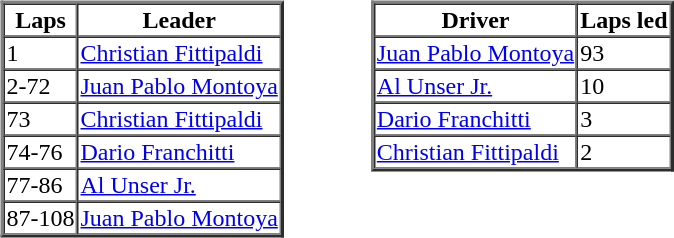<table>
<tr>
<td valign="top"><br><table border=2 cellspacing=0>
<tr>
<th>Laps</th>
<th>Leader</th>
</tr>
<tr>
<td>1</td>
<td><a href='#'>Christian Fittipaldi</a></td>
</tr>
<tr>
<td>2-72</td>
<td><a href='#'>Juan Pablo Montoya</a></td>
</tr>
<tr>
<td>73</td>
<td><a href='#'>Christian Fittipaldi</a></td>
</tr>
<tr>
<td>74-76</td>
<td><a href='#'>Dario Franchitti</a></td>
</tr>
<tr>
<td>77-86</td>
<td><a href='#'>Al Unser Jr.</a></td>
</tr>
<tr>
<td>87-108</td>
<td><a href='#'>Juan Pablo Montoya</a></td>
</tr>
</table>
</td>
<td width="50"> </td>
<td valign="top"><br><table border=2 cellspacing=0>
<tr>
<th>Driver</th>
<th>Laps led</th>
</tr>
<tr>
<td><a href='#'>Juan Pablo Montoya</a></td>
<td>93</td>
</tr>
<tr>
<td><a href='#'>Al Unser Jr.</a></td>
<td>10</td>
</tr>
<tr>
<td><a href='#'>Dario Franchitti</a></td>
<td>3</td>
</tr>
<tr>
<td><a href='#'>Christian Fittipaldi</a></td>
<td>2</td>
</tr>
</table>
</td>
</tr>
</table>
